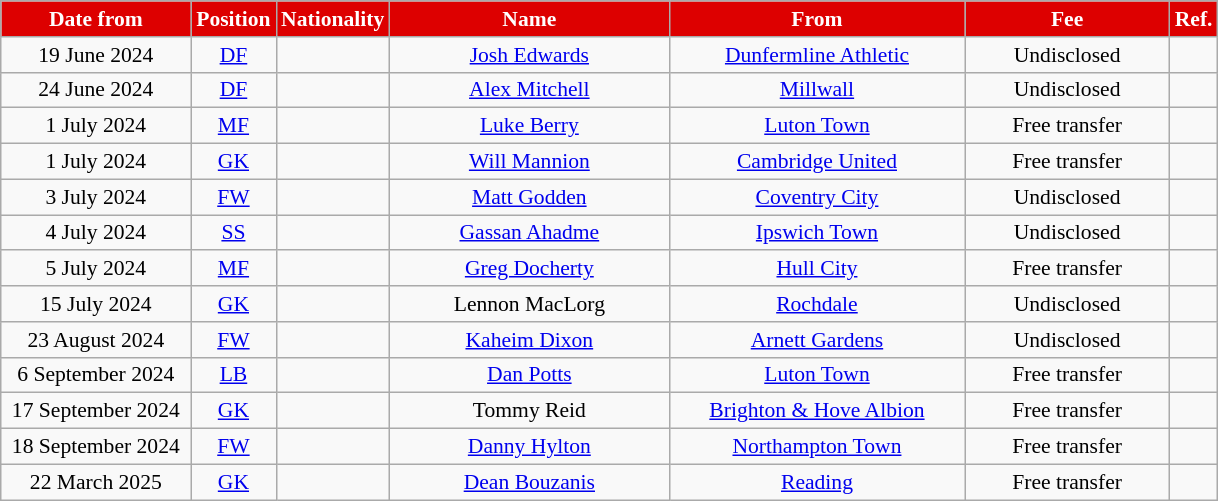<table class="wikitable"  style="text-align:center; font-size:90%; ">
<tr>
<th style="background:#DD0000; color:white; width:120px;">Date from</th>
<th style="background:#DD0000; color:white; width:50px;">Position</th>
<th style="background:#DD0000; color:white; width:50px;">Nationality</th>
<th style="background:#DD0000; color:white; width:180px;">Name</th>
<th style="background:#DD0000; color:white; width:190px;">From</th>
<th style="background:#DD0000; color:white; width:130px;">Fee</th>
<th style="background:#DD0000; color:white; width:25px;">Ref.</th>
</tr>
<tr>
<td>19 June 2024</td>
<td><a href='#'>DF</a></td>
<td></td>
<td><a href='#'>Josh Edwards</a></td>
<td> <a href='#'>Dunfermline Athletic</a></td>
<td>Undisclosed</td>
<td></td>
</tr>
<tr>
<td>24 June 2024</td>
<td><a href='#'>DF</a></td>
<td></td>
<td><a href='#'>Alex Mitchell</a></td>
<td> <a href='#'>Millwall</a></td>
<td>Undisclosed</td>
<td></td>
</tr>
<tr>
<td>1 July 2024</td>
<td><a href='#'>MF</a></td>
<td></td>
<td><a href='#'>Luke Berry</a></td>
<td> <a href='#'>Luton Town</a></td>
<td>Free transfer</td>
<td></td>
</tr>
<tr>
<td>1 July 2024</td>
<td><a href='#'>GK</a></td>
<td></td>
<td><a href='#'>Will Mannion</a></td>
<td> <a href='#'>Cambridge United</a></td>
<td>Free transfer</td>
<td></td>
</tr>
<tr>
<td>3 July 2024</td>
<td><a href='#'>FW</a></td>
<td></td>
<td><a href='#'>Matt Godden</a></td>
<td> <a href='#'>Coventry City</a></td>
<td>Undisclosed</td>
<td></td>
</tr>
<tr>
<td>4 July 2024</td>
<td><a href='#'>SS</a></td>
<td></td>
<td><a href='#'>Gassan Ahadme</a></td>
<td> <a href='#'>Ipswich Town</a></td>
<td>Undisclosed</td>
<td></td>
</tr>
<tr>
<td>5 July 2024</td>
<td><a href='#'>MF</a></td>
<td></td>
<td><a href='#'>Greg Docherty</a></td>
<td> <a href='#'>Hull City</a></td>
<td>Free transfer</td>
<td></td>
</tr>
<tr>
<td>15 July 2024</td>
<td><a href='#'>GK</a></td>
<td></td>
<td>Lennon MacLorg</td>
<td> <a href='#'>Rochdale</a></td>
<td>Undisclosed</td>
<td></td>
</tr>
<tr>
<td>23 August 2024</td>
<td><a href='#'>FW</a></td>
<td></td>
<td><a href='#'>Kaheim Dixon</a></td>
<td> <a href='#'>Arnett Gardens</a></td>
<td>Undisclosed</td>
<td></td>
</tr>
<tr>
<td>6 September 2024</td>
<td><a href='#'>LB</a></td>
<td></td>
<td><a href='#'>Dan Potts</a></td>
<td> <a href='#'>Luton Town</a></td>
<td>Free transfer</td>
<td></td>
</tr>
<tr>
<td>17 September 2024</td>
<td><a href='#'>GK</a></td>
<td></td>
<td>Tommy Reid</td>
<td> <a href='#'>Brighton & Hove Albion</a></td>
<td>Free transfer</td>
<td></td>
</tr>
<tr>
<td>18 September 2024</td>
<td><a href='#'>FW</a></td>
<td></td>
<td><a href='#'>Danny Hylton</a></td>
<td> <a href='#'>Northampton Town</a></td>
<td>Free transfer</td>
<td></td>
</tr>
<tr>
<td>22 March 2025</td>
<td><a href='#'>GK</a></td>
<td></td>
<td><a href='#'>Dean Bouzanis</a></td>
<td> <a href='#'>Reading</a></td>
<td>Free transfer</td>
<td></td>
</tr>
</table>
